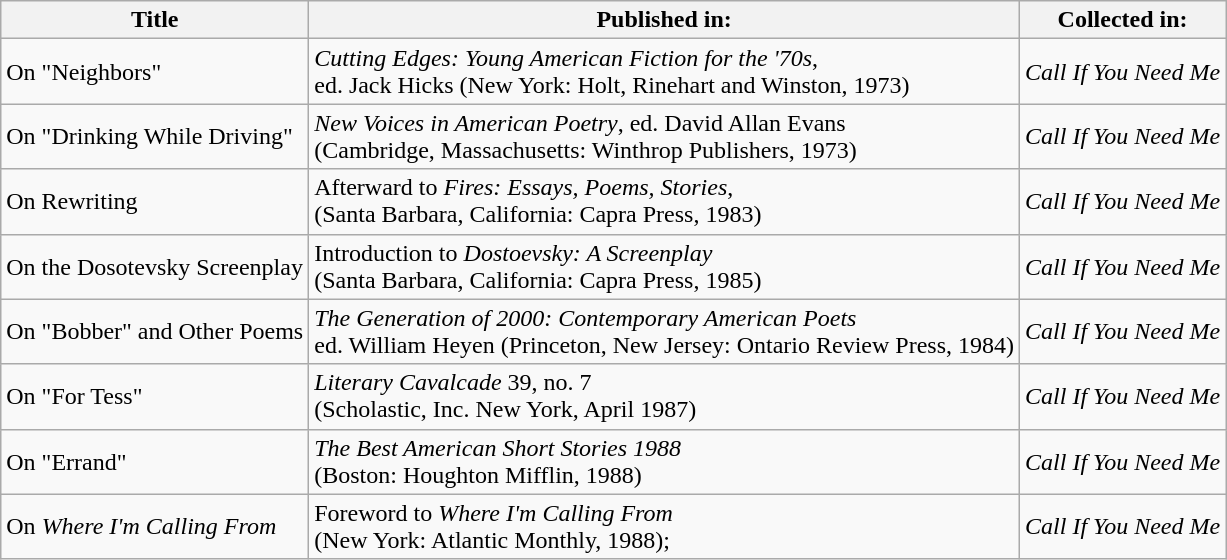<table class="wikitable">
<tr>
<th>Title</th>
<th>Published in:</th>
<th>Collected in:</th>
</tr>
<tr>
<td>On "Neighbors"</td>
<td><em>Cutting Edges: Young American Fiction for the '70s</em>,<br>ed. Jack Hicks (New York: Holt, Rinehart and Winston, 1973)</td>
<td><em>Call If You Need Me</em></td>
</tr>
<tr>
<td>On "Drinking While Driving"</td>
<td><em>New Voices in American Poetry</em>, ed. David Allan Evans<br>(Cambridge, Massachusetts: Winthrop Publishers, 1973)</td>
<td><em>Call If You Need Me</em></td>
</tr>
<tr>
<td>On Rewriting</td>
<td>Afterward to <em>Fires: Essays, Poems, Stories</em>,<br>(Santa Barbara, California: Capra Press, 1983)</td>
<td><em>Call If You Need Me</em></td>
</tr>
<tr>
<td>On the Dosotevsky Screenplay</td>
<td>Introduction to <em>Dostoevsky: A Screenplay</em><br>(Santa Barbara, California: Capra Press, 1985)</td>
<td><em>Call If You Need Me</em></td>
</tr>
<tr>
<td>On "Bobber" and Other Poems</td>
<td><em>The Generation of 2000: Contemporary American Poets</em><br>ed. William Heyen (Princeton, New Jersey: Ontario Review Press, 1984)</td>
<td><em>Call If You Need Me</em></td>
</tr>
<tr>
<td>On "For Tess"</td>
<td><em>Literary Cavalcade</em> 39, no. 7<br>(Scholastic, Inc. New York, April 1987)</td>
<td><em>Call If You Need Me</em></td>
</tr>
<tr>
<td>On "Errand"</td>
<td><em>The Best American Short Stories 1988</em><br>(Boston: Houghton Mifflin, 1988)</td>
<td><em>Call If You Need Me</em></td>
</tr>
<tr>
<td>On <em>Where I'm Calling From</em></td>
<td>Foreword to <em>Where I'm Calling From</em><br>(New York: Atlantic Monthly, 1988);</td>
<td><em>Call If You Need Me</em></td>
</tr>
</table>
